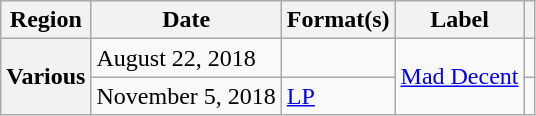<table class="wikitable plainrowheaders">
<tr>
<th scope="col">Region</th>
<th scope="col">Date</th>
<th scope="col">Format(s)</th>
<th scope="col">Label</th>
<th scope="col"></th>
</tr>
<tr>
<th scope="row" rowspan="2">Various</th>
<td>August 22, 2018</td>
<td></td>
<td rowspan="2"><a href='#'>Mad Decent</a></td>
<td style="text-align:center;"></td>
</tr>
<tr>
<td>November 5, 2018</td>
<td><a href='#'>LP</a></td>
<td style="text-align:center;"></td>
</tr>
</table>
